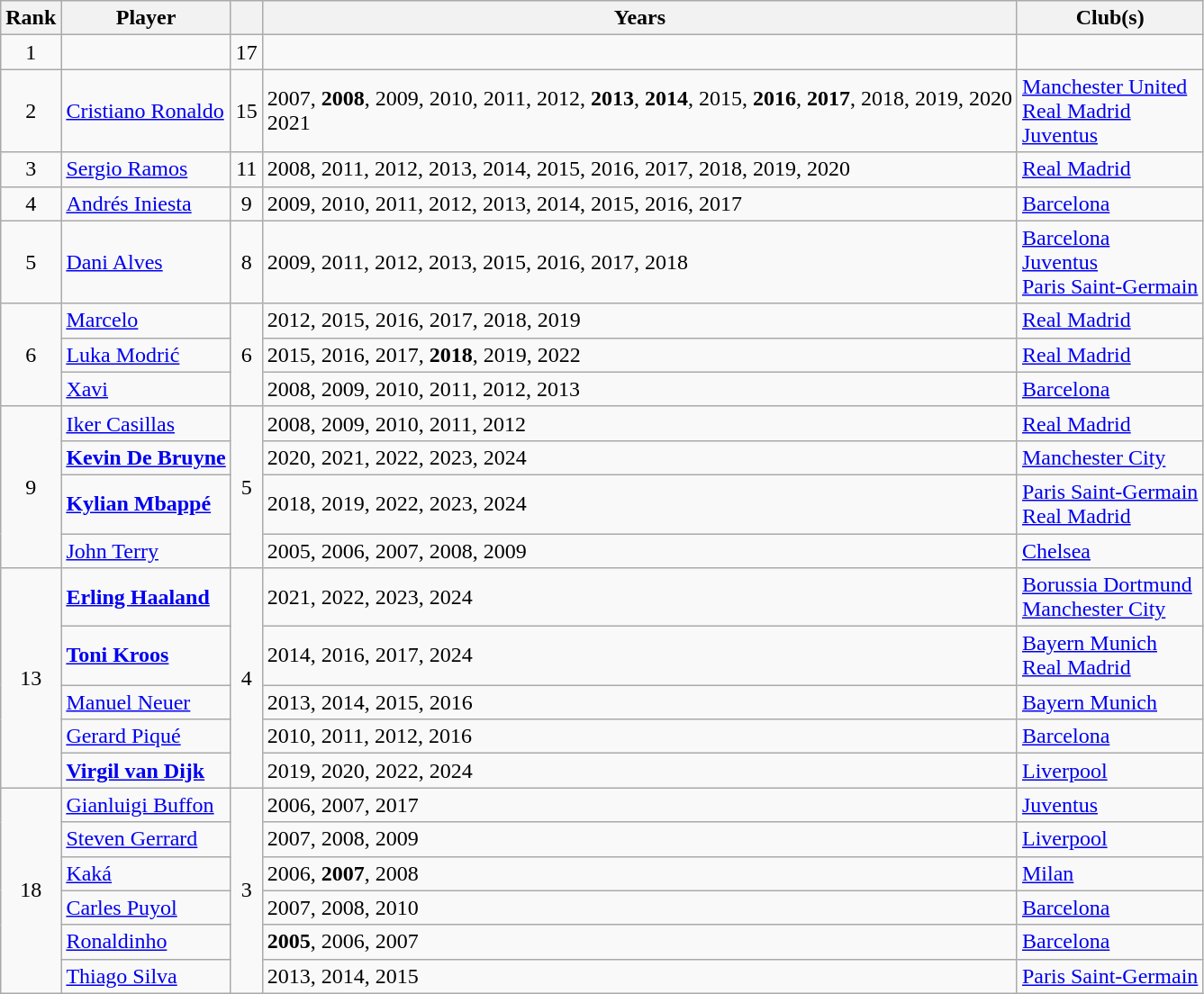<table class="wikitable">
<tr>
<th>Rank</th>
<th>Player</th>
<th></th>
<th>Years</th>
<th>Club(s)</th>
</tr>
<tr>
<td align="center">1</td>
<td></td>
<td align="center">17</td>
<td></td>
<td></td>
</tr>
<tr>
<td align="center">2</td>
<td> <a href='#'>Cristiano Ronaldo</a></td>
<td align="center">15</td>
<td>2007, <strong> 2008</strong>, 2009, 2010, 2011, 2012, <strong>2013</strong>, <strong>2014</strong>, 2015, <strong>2016</strong>, <strong>2017</strong>, 2018, 2019, 2020<br>2021</td>
<td><a href='#'>Manchester United</a><br><a href='#'>Real Madrid</a><br><a href='#'>Juventus</a></td>
</tr>
<tr>
<td align="center">3</td>
<td> <a href='#'>Sergio Ramos</a></td>
<td align="center">11</td>
<td>2008, 2011, 2012, 2013, 2014, 2015, 2016, 2017, 2018, 2019, 2020</td>
<td><a href='#'>Real Madrid</a></td>
</tr>
<tr>
<td align="center">4</td>
<td> <a href='#'>Andrés Iniesta</a></td>
<td align="center">9</td>
<td>2009, 2010, 2011, 2012, 2013, 2014, 2015, 2016, 2017</td>
<td><a href='#'>Barcelona</a></td>
</tr>
<tr>
<td align="center">5</td>
<td> <a href='#'>Dani Alves</a></td>
<td align="center">8</td>
<td>2009, 2011, 2012, 2013, 2015, 2016, 2017, 2018</td>
<td><a href='#'>Barcelona</a><br><a href='#'>Juventus</a><br><a href='#'>Paris Saint-Germain</a></td>
</tr>
<tr>
<td rowspan="3" align="center">6</td>
<td> <a href='#'>Marcelo</a></td>
<td rowspan="3" align="center">6</td>
<td>2012, 2015, 2016, 2017, 2018, 2019</td>
<td><a href='#'>Real Madrid</a></td>
</tr>
<tr>
<td> <a href='#'>Luka Modrić</a></td>
<td>2015, 2016, 2017, <strong>2018</strong>, 2019, 2022</td>
<td><a href='#'>Real Madrid</a></td>
</tr>
<tr>
<td> <a href='#'>Xavi</a></td>
<td>2008, 2009, 2010, 2011, 2012, 2013</td>
<td><a href='#'>Barcelona</a></td>
</tr>
<tr>
<td rowspan="4" align="center">9</td>
<td> <a href='#'>Iker Casillas</a></td>
<td rowspan="4" align="center">5</td>
<td>2008, 2009, 2010, 2011, 2012</td>
<td><a href='#'>Real Madrid</a></td>
</tr>
<tr>
<td> <strong><a href='#'>Kevin De Bruyne</a></strong></td>
<td>2020, 2021, 2022, 2023, 2024</td>
<td><a href='#'>Manchester City</a></td>
</tr>
<tr>
<td> <strong><a href='#'>Kylian Mbappé</a></strong></td>
<td>2018, 2019, 2022, 2023, 2024</td>
<td><a href='#'>Paris Saint-Germain</a><br><a href='#'>Real Madrid</a></td>
</tr>
<tr>
<td> <a href='#'>John Terry</a></td>
<td>2005, 2006, 2007, 2008, 2009</td>
<td><a href='#'>Chelsea</a></td>
</tr>
<tr>
<td rowspan="5" align="center">13</td>
<td> <strong><a href='#'>Erling Haaland</a></strong></td>
<td rowspan="5" align="center">4</td>
<td>2021, 2022, 2023, 2024</td>
<td><a href='#'>Borussia Dortmund</a><br><a href='#'>Manchester City</a></td>
</tr>
<tr>
<td> <strong><a href='#'>Toni Kroos</a></strong></td>
<td>2014, 2016, 2017, 2024</td>
<td><a href='#'>Bayern Munich</a><br><a href='#'>Real Madrid</a></td>
</tr>
<tr>
<td> <a href='#'>Manuel Neuer</a></td>
<td>2013, 2014, 2015, 2016</td>
<td><a href='#'>Bayern Munich</a></td>
</tr>
<tr>
<td> <a href='#'>Gerard Piqué</a></td>
<td>2010, 2011, 2012, 2016</td>
<td><a href='#'>Barcelona</a></td>
</tr>
<tr>
<td> <strong><a href='#'>Virgil van Dijk</a></strong></td>
<td>2019, 2020, 2022, 2024</td>
<td><a href='#'>Liverpool</a></td>
</tr>
<tr>
<td rowspan="6" align="center">18</td>
<td> <a href='#'>Gianluigi Buffon</a></td>
<td rowspan="6" align="center">3</td>
<td>2006, 2007, 2017</td>
<td><a href='#'>Juventus</a></td>
</tr>
<tr>
<td> <a href='#'>Steven Gerrard</a></td>
<td>2007, 2008, 2009</td>
<td><a href='#'>Liverpool</a></td>
</tr>
<tr>
<td> <a href='#'>Kaká</a></td>
<td>2006, <strong>2007</strong>, 2008</td>
<td><a href='#'>Milan</a></td>
</tr>
<tr>
<td> <a href='#'>Carles Puyol</a></td>
<td>2007, 2008, 2010</td>
<td><a href='#'>Barcelona</a></td>
</tr>
<tr>
<td> <a href='#'>Ronaldinho</a></td>
<td><strong>2005</strong>, 2006, 2007</td>
<td><a href='#'>Barcelona</a></td>
</tr>
<tr>
<td> <a href='#'>Thiago Silva</a></td>
<td>2013, 2014, 2015</td>
<td><a href='#'>Paris Saint-Germain</a></td>
</tr>
</table>
